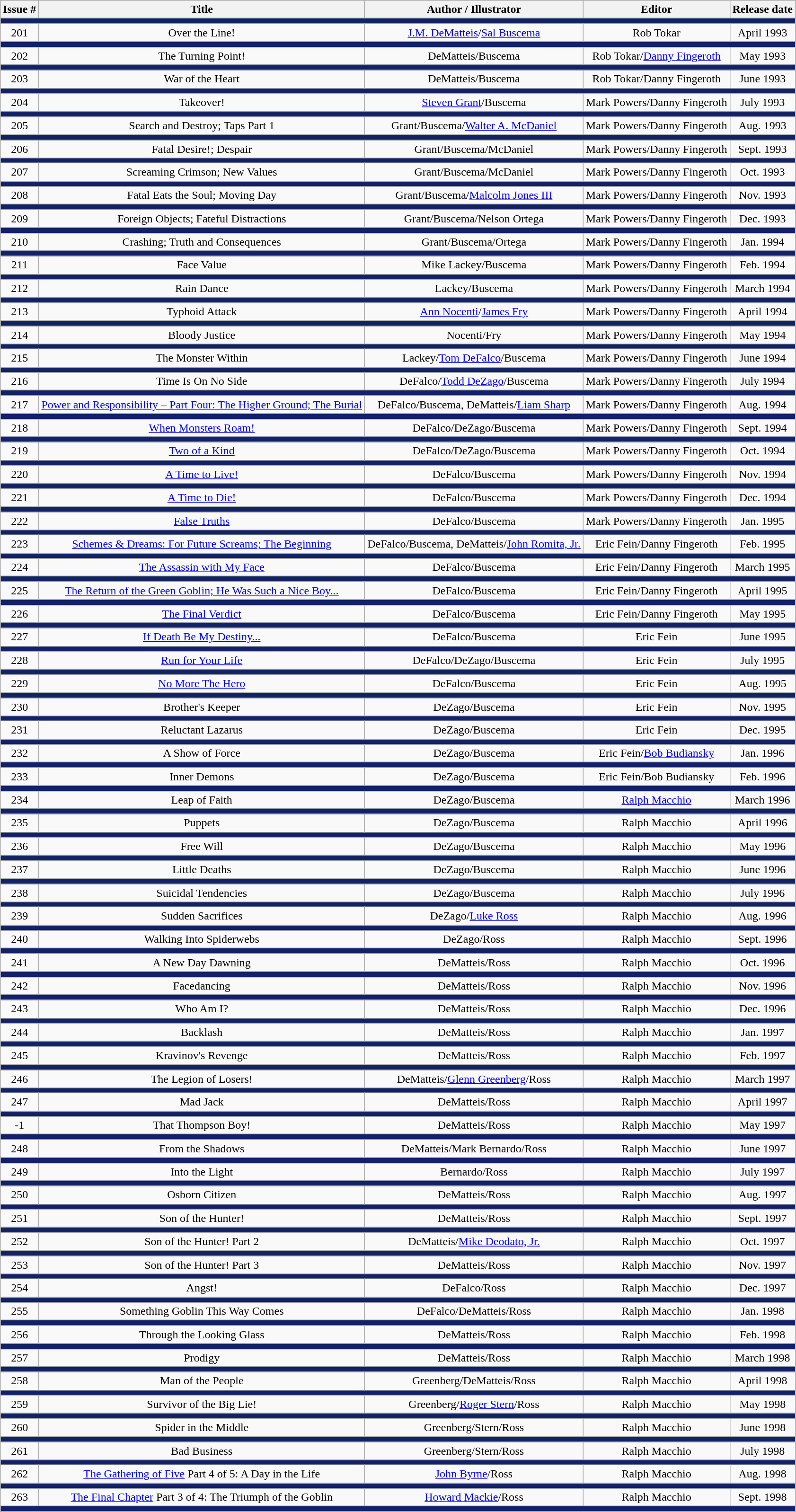<table class="wikitable">
<tr>
<th>Issue #</th>
<th>Title</th>
<th>Author / Illustrator</th>
<th>Editor</th>
<th>Release date</th>
</tr>
<tr>
<td colspan="6" bgcolor="#112266"></td>
</tr>
<tr>
<td align="center">201</td>
<td align="center">Over the Line!</td>
<td align="center"><a href='#'>J.M. DeMatteis</a>/<a href='#'>Sal Buscema</a></td>
<td align="center">Rob Tokar</td>
<td align="center">April 1993</td>
</tr>
<tr>
<td colspan="6" bgcolor="#112266"></td>
</tr>
<tr>
<td align="center">202</td>
<td align="center">The Turning Point!</td>
<td align="center">DeMatteis/Buscema</td>
<td align="center">Rob Tokar/<a href='#'>Danny Fingeroth</a></td>
<td align="center">May 1993</td>
</tr>
<tr>
<td colspan="6" bgcolor="#112266"></td>
</tr>
<tr>
<td align="center">203</td>
<td align="center">War of the Heart</td>
<td align="center">DeMatteis/Buscema</td>
<td align="center">Rob Tokar/Danny Fingeroth</td>
<td align="center">June 1993</td>
</tr>
<tr>
<td colspan="6" bgcolor="#112266"></td>
</tr>
<tr>
<td align="center">204</td>
<td align="center">Takeover!</td>
<td align="center"><a href='#'>Steven Grant</a>/Buscema</td>
<td align="center">Mark Powers/Danny Fingeroth</td>
<td align="center">July 1993</td>
</tr>
<tr>
<td colspan="6" bgcolor="#112266"></td>
</tr>
<tr>
<td align="center">205</td>
<td align="center">Search and Destroy; Taps Part 1</td>
<td align="center">Grant/Buscema/<a href='#'>Walter A. McDaniel</a></td>
<td align="center">Mark Powers/Danny Fingeroth</td>
<td align="center">Aug. 1993</td>
</tr>
<tr>
<td colspan="6" bgcolor="#112266"></td>
</tr>
<tr>
<td align="center">206</td>
<td align="center">Fatal Desire!; Despair</td>
<td align="center">Grant/Buscema/McDaniel</td>
<td align="center">Mark Powers/Danny Fingeroth</td>
<td align="center">Sept. 1993</td>
</tr>
<tr>
<td colspan="6" bgcolor="#112266"></td>
</tr>
<tr>
<td align="center">207</td>
<td align="center">Screaming Crimson; New Values</td>
<td align="center">Grant/Buscema/McDaniel</td>
<td align="center">Mark Powers/Danny Fingeroth</td>
<td align="center">Oct. 1993</td>
</tr>
<tr>
<td colspan="6" bgcolor="#112266"></td>
</tr>
<tr>
<td align="center">208</td>
<td align="center">Fatal Eats the Soul; Moving Day</td>
<td align="center">Grant/Buscema/<a href='#'>Malcolm Jones III</a></td>
<td align="center">Mark Powers/Danny Fingeroth</td>
<td align="center">Nov. 1993</td>
</tr>
<tr>
<td colspan="6" bgcolor="#112266"></td>
</tr>
<tr>
<td align="center">209</td>
<td align="center">Foreign Objects; Fateful Distractions</td>
<td align="center">Grant/Buscema/Nelson Ortega</td>
<td align="center">Mark Powers/Danny Fingeroth</td>
<td align="center">Dec. 1993</td>
</tr>
<tr>
<td colspan="6" bgcolor="#112266"></td>
</tr>
<tr>
<td align="center">210</td>
<td align="center">Crashing; Truth and Consequences</td>
<td align="center">Grant/Buscema/Ortega</td>
<td align="center">Mark Powers/Danny Fingeroth</td>
<td align="center">Jan. 1994</td>
</tr>
<tr>
<td colspan="6" bgcolor="#112266"></td>
</tr>
<tr>
<td align="center">211</td>
<td align="center">Face Value</td>
<td align="center">Mike Lackey/Buscema</td>
<td align="center">Mark Powers/Danny Fingeroth</td>
<td align="center">Feb. 1994</td>
</tr>
<tr>
<td colspan="6" bgcolor="#112266"></td>
</tr>
<tr>
<td align="center">212</td>
<td align="center">Rain Dance</td>
<td align="center">Lackey/Buscema</td>
<td align="center">Mark Powers/Danny Fingeroth</td>
<td align="center">March 1994</td>
</tr>
<tr>
<td colspan="6" bgcolor="#112266"></td>
</tr>
<tr>
<td align="center">213</td>
<td align="center">Typhoid Attack</td>
<td align="center"><a href='#'>Ann Nocenti</a>/<a href='#'>James Fry</a></td>
<td align="center">Mark Powers/Danny Fingeroth</td>
<td align="center">April 1994</td>
</tr>
<tr>
<td colspan="6" bgcolor="#112266"></td>
</tr>
<tr>
<td align="center">214</td>
<td align="center">Bloody Justice</td>
<td align="center">Nocenti/Fry</td>
<td align="center">Mark Powers/Danny Fingeroth</td>
<td align="center">May 1994</td>
</tr>
<tr>
<td colspan="6" bgcolor="#112266"></td>
</tr>
<tr>
<td align="center">215</td>
<td align="center">The Monster Within</td>
<td align="center">Lackey/<a href='#'>Tom DeFalco</a>/Buscema</td>
<td align="center">Mark Powers/Danny Fingeroth</td>
<td align="center">June 1994</td>
</tr>
<tr>
<td colspan="6" bgcolor="#112266"></td>
</tr>
<tr>
<td align="center">216</td>
<td align="center">Time Is On No Side</td>
<td align="center">DeFalco/<a href='#'>Todd DeZago</a>/Buscema</td>
<td align="center">Mark Powers/Danny Fingeroth</td>
<td align="center">July 1994</td>
</tr>
<tr>
<td colspan="6" bgcolor="#112266"></td>
</tr>
<tr>
<td align="center">217</td>
<td align="center"><a href='#'>Power and Responsibility – Part Four: The Higher Ground; The Burial</a></td>
<td align="center">DeFalco/Buscema, DeMatteis/<a href='#'>Liam Sharp</a></td>
<td align="center">Mark Powers/Danny Fingeroth</td>
<td align="center">Aug. 1994</td>
</tr>
<tr>
<td colspan="6" bgcolor="#112266"></td>
</tr>
<tr>
<td align="center">218</td>
<td align="center"><a href='#'>When Monsters Roam!</a></td>
<td align="center">DeFalco/DeZago/Buscema</td>
<td align="center">Mark Powers/Danny Fingeroth</td>
<td align="center">Sept. 1994</td>
</tr>
<tr>
<td colspan="6" bgcolor="#112266"></td>
</tr>
<tr>
<td align="center">219</td>
<td align="center"><a href='#'>Two of a Kind</a></td>
<td align="center">DeFalco/DeZago/Buscema</td>
<td align="center">Mark Powers/Danny Fingeroth</td>
<td align="center">Oct. 1994</td>
</tr>
<tr>
<td colspan="6" bgcolor="#112266"></td>
</tr>
<tr>
<td align="center">220</td>
<td align="center"><a href='#'>A Time to Live!</a></td>
<td align="center">DeFalco/Buscema</td>
<td align="center">Mark Powers/Danny Fingeroth</td>
<td align="center">Nov. 1994</td>
</tr>
<tr>
<td colspan="6" bgcolor="#112266"></td>
</tr>
<tr>
<td align="center">221</td>
<td align="center"><a href='#'>A Time to Die!</a></td>
<td align="center">DeFalco/Buscema</td>
<td align="center">Mark Powers/Danny Fingeroth</td>
<td align="center">Dec. 1994</td>
</tr>
<tr>
<td colspan="6" bgcolor="#112266"></td>
</tr>
<tr>
<td align="center">222</td>
<td align="center"><a href='#'>False Truths</a></td>
<td align="center">DeFalco/Buscema</td>
<td align="center">Mark Powers/Danny Fingeroth</td>
<td align="center">Jan. 1995</td>
</tr>
<tr>
<td colspan="6" bgcolor="#112266"></td>
</tr>
<tr>
<td align="center">223</td>
<td align="center"><a href='#'>Schemes & Dreams: For Future Screams; The Beginning</a></td>
<td align="center">DeFalco/Buscema, DeMatteis/<a href='#'>John Romita, Jr.</a></td>
<td align="center">Eric Fein/Danny Fingeroth</td>
<td align="center">Feb. 1995</td>
</tr>
<tr>
<td colspan="6" bgcolor="#112266"></td>
</tr>
<tr>
<td align="center">224</td>
<td align="center"><a href='#'>The Assassin with My Face</a></td>
<td align="center">DeFalco/Buscema</td>
<td align="center">Eric Fein/Danny Fingeroth</td>
<td align="center">March 1995</td>
</tr>
<tr>
<td colspan="6" bgcolor="#112266"></td>
</tr>
<tr>
<td align="center">225</td>
<td align="center"><a href='#'>The Return of the Green Goblin; He Was Such a Nice Boy...</a></td>
<td align="center">DeFalco/Buscema</td>
<td align="center">Eric Fein/Danny Fingeroth</td>
<td align="center">April 1995</td>
</tr>
<tr>
<td colspan="6" bgcolor="#112266"></td>
</tr>
<tr>
<td align="center">226</td>
<td align="center"><a href='#'>The Final Verdict</a></td>
<td align="center">DeFalco/Buscema</td>
<td align="center">Eric Fein/Danny Fingeroth</td>
<td align="center">May 1995</td>
</tr>
<tr>
<td colspan="6" bgcolor="#112266"></td>
</tr>
<tr>
<td align="center">227</td>
<td align="center"><a href='#'>If Death Be My Destiny...</a></td>
<td align="center">DeFalco/Buscema</td>
<td align="center">Eric Fein</td>
<td align="center">June 1995</td>
</tr>
<tr>
<td colspan="6" bgcolor="#112266"></td>
</tr>
<tr>
<td align="center">228</td>
<td align="center"><a href='#'>Run for Your Life</a></td>
<td align="center">DeFalco/DeZago/Buscema</td>
<td align="center">Eric Fein</td>
<td align="center">July 1995</td>
</tr>
<tr>
<td colspan="6" bgcolor="#112266"></td>
</tr>
<tr>
<td align="center">229</td>
<td align="center"><a href='#'>No More The Hero</a></td>
<td align="center">DeFalco/Buscema</td>
<td align="center">Eric Fein</td>
<td align="center">Aug. 1995</td>
</tr>
<tr>
<td colspan="6" bgcolor="#112266"></td>
</tr>
<tr>
<td align="center">230</td>
<td align="center">Brother's Keeper</td>
<td align="center">DeZago/Buscema</td>
<td align="center">Eric Fein</td>
<td align="center">Nov. 1995</td>
</tr>
<tr>
<td colspan="6" bgcolor="#112266"></td>
</tr>
<tr>
<td align="center">231</td>
<td align="center">Reluctant Lazarus</td>
<td align="center">DeZago/Buscema</td>
<td align="center">Eric Fein</td>
<td align="center">Dec. 1995</td>
</tr>
<tr>
<td colspan="6" bgcolor="#112266"></td>
</tr>
<tr>
<td align="center">232</td>
<td align="center">A Show of Force</td>
<td align="center">DeZago/Buscema</td>
<td align="center">Eric Fein/<a href='#'>Bob Budiansky</a></td>
<td align="center">Jan. 1996</td>
</tr>
<tr>
<td colspan="6" bgcolor="#112266"></td>
</tr>
<tr>
<td align="center">233</td>
<td align="center">Inner Demons</td>
<td align="center">DeZago/Buscema</td>
<td align="center">Eric Fein/Bob Budiansky</td>
<td align="center">Feb. 1996</td>
</tr>
<tr>
<td colspan="6" bgcolor="#112266"></td>
</tr>
<tr>
<td align="center">234</td>
<td align="center">Leap of Faith</td>
<td align="center">DeZago/Buscema</td>
<td align="center"><a href='#'>Ralph Macchio</a></td>
<td align="center">March 1996</td>
</tr>
<tr>
<td colspan="6" bgcolor="#112266"></td>
</tr>
<tr>
<td align="center">235</td>
<td align="center">Puppets</td>
<td align="center">DeZago/Buscema</td>
<td align="center">Ralph Macchio</td>
<td align="center">April 1996</td>
</tr>
<tr>
<td colspan="6" bgcolor="#112266"></td>
</tr>
<tr>
<td align="center">236</td>
<td align="center">Free Will</td>
<td align="center">DeZago/Buscema</td>
<td align="center">Ralph Macchio</td>
<td align="center">May 1996</td>
</tr>
<tr>
<td colspan="6" bgcolor="#112266"></td>
</tr>
<tr>
<td align="center">237</td>
<td align="center">Little Deaths</td>
<td align="center">DeZago/Buscema</td>
<td align="center">Ralph Macchio</td>
<td align="center">June 1996</td>
</tr>
<tr>
<td colspan="6" bgcolor="#112266"></td>
</tr>
<tr>
<td align="center">238</td>
<td align="center">Suicidal Tendencies</td>
<td align="center">DeZago/Buscema</td>
<td align="center">Ralph Macchio</td>
<td align="center">July 1996</td>
</tr>
<tr>
<td colspan="6" bgcolor="#112266"></td>
</tr>
<tr>
<td align="center">239</td>
<td align="center">Sudden Sacrifices</td>
<td align="center">DeZago/<a href='#'>Luke Ross</a></td>
<td align="center">Ralph Macchio</td>
<td align="center">Aug. 1996</td>
</tr>
<tr>
<td colspan="6" bgcolor="#112266"></td>
</tr>
<tr>
<td align="center">240</td>
<td align="center">Walking Into Spiderwebs</td>
<td align="center">DeZago/Ross</td>
<td align="center">Ralph Macchio</td>
<td align="center">Sept. 1996</td>
</tr>
<tr>
<td colspan="6" bgcolor="#112266"></td>
</tr>
<tr>
<td align="center">241</td>
<td align="center">A New Day Dawning</td>
<td align="center">DeMatteis/Ross</td>
<td align="center">Ralph Macchio</td>
<td align="center">Oct. 1996</td>
</tr>
<tr>
<td colspan="6" bgcolor="#112266"></td>
</tr>
<tr>
<td align="center">242</td>
<td align="center">Facedancing</td>
<td align="center">DeMatteis/Ross</td>
<td align="center">Ralph Macchio</td>
<td align="center">Nov. 1996</td>
</tr>
<tr>
<td colspan="6" bgcolor="#112266"></td>
</tr>
<tr>
<td align="center">243</td>
<td align="center">Who Am I?</td>
<td align="center">DeMatteis/Ross</td>
<td align="center">Ralph Macchio</td>
<td align="center">Dec. 1996</td>
</tr>
<tr>
<td colspan="6" bgcolor="#112266"></td>
</tr>
<tr>
<td align="center">244</td>
<td align="center">Backlash</td>
<td align="center">DeMatteis/Ross</td>
<td align="center">Ralph Macchio</td>
<td align="center">Jan. 1997</td>
</tr>
<tr>
<td colspan="6" bgcolor="#112266"></td>
</tr>
<tr>
<td align="center">245</td>
<td align="center">Kravinov's Revenge</td>
<td align="center">DeMatteis/Ross</td>
<td align="center">Ralph Macchio</td>
<td align="center">Feb. 1997</td>
</tr>
<tr>
<td colspan="6" bgcolor="#112266"></td>
</tr>
<tr>
<td align="center">246</td>
<td align="center">The Legion of Losers!</td>
<td align="center">DeMatteis/<a href='#'>Glenn Greenberg</a>/Ross</td>
<td align="center">Ralph Macchio</td>
<td align="center">March 1997</td>
</tr>
<tr>
<td colspan="6" bgcolor="#112266"></td>
</tr>
<tr>
<td align="center">247</td>
<td align="center">Mad Jack</td>
<td align="center">DeMatteis/Ross</td>
<td align="center">Ralph Macchio</td>
<td align="center">April 1997</td>
</tr>
<tr>
<td colspan="6" bgcolor="#112266"></td>
</tr>
<tr>
<td align="center">-1</td>
<td align="center">That Thompson Boy!</td>
<td align="center">DeMatteis/Ross</td>
<td align="center">Ralph Macchio</td>
<td align="center">May 1997</td>
</tr>
<tr>
<td colspan="6" bgcolor="#112266"></td>
</tr>
<tr>
<td align="center">248</td>
<td align="center">From the Shadows</td>
<td align="center">DeMatteis/Mark Bernardo/Ross</td>
<td align="center">Ralph Macchio</td>
<td align="center">June 1997</td>
</tr>
<tr>
<td colspan="6" bgcolor="#112266"></td>
</tr>
<tr>
<td align="center">249</td>
<td align="center">Into the Light</td>
<td align="center">Bernardo/Ross</td>
<td align="center">Ralph Macchio</td>
<td align="center">July 1997</td>
</tr>
<tr>
<td colspan="6" bgcolor="#112266"></td>
</tr>
<tr>
<td align="center">250</td>
<td align="center">Osborn Citizen</td>
<td align="center">DeMatteis/Ross</td>
<td align="center">Ralph Macchio</td>
<td align="center">Aug. 1997</td>
</tr>
<tr>
<td colspan="6" bgcolor="#112266"></td>
</tr>
<tr>
<td align="center">251</td>
<td align="center">Son of the Hunter!</td>
<td align="center">DeMatteis/Ross</td>
<td align="center">Ralph Macchio</td>
<td align="center">Sept. 1997</td>
</tr>
<tr>
<td colspan="6" bgcolor="#112266"></td>
</tr>
<tr>
<td align="center">252</td>
<td align="center">Son of the Hunter! Part 2</td>
<td align="center">DeMatteis/<a href='#'>Mike Deodato, Jr.</a></td>
<td align="center">Ralph Macchio</td>
<td align="center">Oct. 1997</td>
</tr>
<tr>
<td colspan="6" bgcolor="#112266"></td>
</tr>
<tr>
<td align="center">253</td>
<td align="center">Son of the Hunter! Part 3</td>
<td align="center">DeMatteis/Ross</td>
<td align="center">Ralph Macchio</td>
<td align="center">Nov. 1997</td>
</tr>
<tr>
<td colspan="6" bgcolor="#112266"></td>
</tr>
<tr>
<td align="center">254</td>
<td align="center">Angst!</td>
<td align="center">DeFalco/Ross</td>
<td align="center">Ralph Macchio</td>
<td align="center">Dec. 1997</td>
</tr>
<tr>
<td colspan="6" bgcolor="#112266"></td>
</tr>
<tr>
<td align="center">255</td>
<td align="center">Something Goblin This Way Comes</td>
<td align="center">DeFalco/DeMatteis/Ross</td>
<td align="center">Ralph Macchio</td>
<td align="center">Jan. 1998</td>
</tr>
<tr>
<td colspan="6" bgcolor="#112266"></td>
</tr>
<tr>
<td align="center">256</td>
<td align="center">Through the Looking Glass</td>
<td align="center">DeMatteis/Ross</td>
<td align="center">Ralph Macchio</td>
<td align="center">Feb. 1998</td>
</tr>
<tr>
<td colspan="6" bgcolor="#112266"></td>
</tr>
<tr>
<td align="center">257</td>
<td align="center">Prodigy</td>
<td align="center">DeMatteis/Ross</td>
<td align="center">Ralph Macchio</td>
<td align="center">March 1998</td>
</tr>
<tr>
<td colspan="6" bgcolor="#112266"></td>
</tr>
<tr>
<td align="center">258</td>
<td align="center">Man of the People</td>
<td align="center">Greenberg/DeMatteis/Ross</td>
<td align="center">Ralph Macchio</td>
<td align="center">April 1998</td>
</tr>
<tr>
<td colspan="6" bgcolor="#112266"></td>
</tr>
<tr>
<td align="center">259</td>
<td align="center">Survivor of the Big Lie!</td>
<td align="center">Greenberg/<a href='#'>Roger Stern</a>/Ross</td>
<td align="center">Ralph Macchio</td>
<td align="center">May 1998</td>
</tr>
<tr>
<td colspan="6" bgcolor="#112266"></td>
</tr>
<tr>
<td align="center">260</td>
<td align="center">Spider in the Middle</td>
<td align="center">Greenberg/Stern/Ross</td>
<td align="center">Ralph Macchio</td>
<td align="center">June 1998</td>
</tr>
<tr>
<td colspan="6" bgcolor="#112266"></td>
</tr>
<tr>
<td align="center">261</td>
<td align="center">Bad Business</td>
<td align="center">Greenberg/Stern/Ross</td>
<td align="center">Ralph Macchio</td>
<td align="center">July 1998</td>
</tr>
<tr>
<td colspan="6" bgcolor="#112266"></td>
</tr>
<tr>
<td align="center">262</td>
<td align="center"><a href='#'>The Gathering of Five</a> Part 4 of 5: A Day in the Life</td>
<td align="center"><a href='#'>John Byrne</a>/Ross</td>
<td align="center">Ralph Macchio</td>
<td align="center">Aug. 1998</td>
</tr>
<tr>
<td colspan="6" bgcolor="#112266"></td>
</tr>
<tr>
<td align="center">263</td>
<td align="center"><a href='#'>The Final Chapter</a> Part 3 of 4: The Triumph of the Goblin</td>
<td align="center"><a href='#'>Howard Mackie</a>/Ross</td>
<td align="center">Ralph Macchio</td>
<td align="center">Sept. 1998</td>
</tr>
<tr>
<td colspan="6" bgcolor="#112266"></td>
</tr>
<tr>
</tr>
</table>
